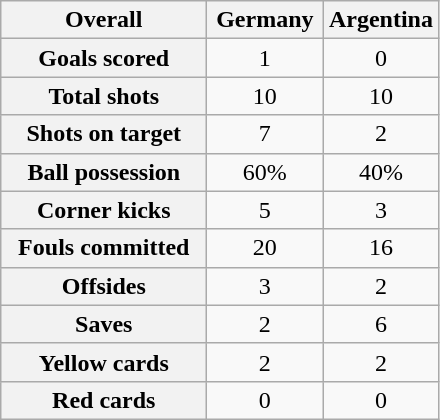<table class="wikitable plainrowheaders" style="text-align:center">
<tr>
<th width=130>Overall</th>
<th width=70>Germany</th>
<th width=70>Argentina</th>
</tr>
<tr>
<th scope=row>Goals scored</th>
<td>1</td>
<td>0</td>
</tr>
<tr>
<th scope=row>Total shots</th>
<td>10</td>
<td>10</td>
</tr>
<tr>
<th scope=row>Shots on target</th>
<td>7</td>
<td>2</td>
</tr>
<tr>
<th scope=row>Ball possession</th>
<td>60%</td>
<td>40%</td>
</tr>
<tr>
<th scope=row>Corner kicks</th>
<td>5</td>
<td>3</td>
</tr>
<tr>
<th scope=row>Fouls committed</th>
<td>20</td>
<td>16</td>
</tr>
<tr>
<th scope=row>Offsides</th>
<td>3</td>
<td>2</td>
</tr>
<tr>
<th scope=row>Saves</th>
<td>2</td>
<td>6</td>
</tr>
<tr>
<th scope=row>Yellow cards</th>
<td>2</td>
<td>2</td>
</tr>
<tr>
<th scope=row>Red cards</th>
<td>0</td>
<td>0</td>
</tr>
</table>
